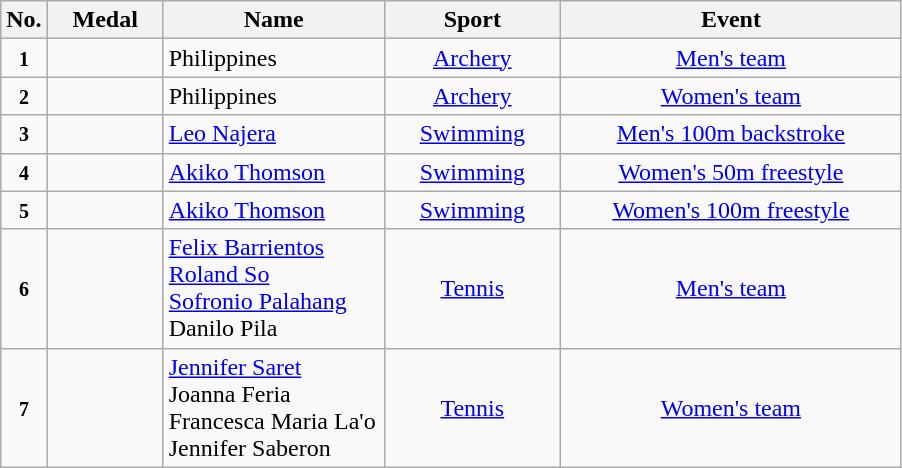<table class="wikitable" style="font-size:100%; text-align:center;">
<tr>
<th width="10">No.</th>
<th width="70">Medal</th>
<th width="140">Name</th>
<th width="110">Sport</th>
<th width="220">Event</th>
</tr>
<tr>
<td><small><strong>1</strong></small></td>
<td></td>
<td align=left>Philippines</td>
<td> <a href='#'>Archery</a></td>
<td><a href='#'>Men's team</a></td>
</tr>
<tr>
<td><small><strong>2</strong></small></td>
<td></td>
<td align=left>Philippines</td>
<td> <a href='#'>Archery</a></td>
<td><a href='#'>Women's team</a></td>
</tr>
<tr>
<td><small><strong>3</strong></small></td>
<td></td>
<td align=left><a href='#'>Leo Najera</a></td>
<td> <a href='#'>Swimming</a></td>
<td><a href='#'>Men's 100m backstroke</a></td>
</tr>
<tr>
<td><small><strong>4</strong></small></td>
<td></td>
<td align=left><a href='#'>Akiko Thomson</a></td>
<td> <a href='#'>Swimming</a></td>
<td><a href='#'>Women's 50m freestyle</a></td>
</tr>
<tr>
<td><small><strong>5</strong></small></td>
<td></td>
<td align=left><a href='#'>Akiko Thomson</a></td>
<td> <a href='#'>Swimming</a></td>
<td><a href='#'>Women's 100m freestyle</a></td>
</tr>
<tr>
<td><small><strong>6</strong></small></td>
<td></td>
<td align=left><a href='#'>Felix Barrientos</a><br><a href='#'>Roland So</a><br><a href='#'>Sofronio Palahang</a><br>Danilo Pila</td>
<td> <a href='#'>Tennis</a></td>
<td><a href='#'>Men's team</a></td>
</tr>
<tr>
<td><small><strong>7</strong></small></td>
<td></td>
<td align=left><a href='#'>Jennifer Saret</a><br>Joanna Feria<br>Francesca Maria La'o<br>Jennifer Saberon</td>
<td> <a href='#'>Tennis</a></td>
<td><a href='#'>Women's team</a></td>
</tr>
</table>
